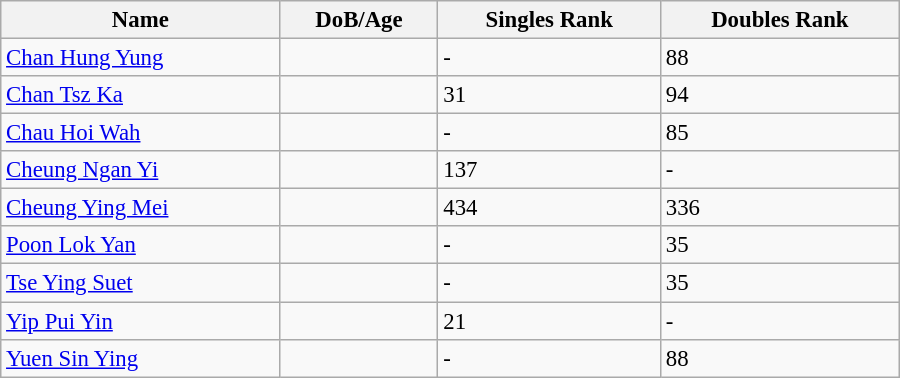<table class="wikitable"  style="width:600px; font-size:95%;">
<tr>
<th align="left">Name</th>
<th align="left">DoB/Age</th>
<th align="left">Singles Rank</th>
<th align="left">Doubles Rank</th>
</tr>
<tr>
<td><a href='#'>Chan Hung Yung</a></td>
<td></td>
<td>-</td>
<td>88</td>
</tr>
<tr>
<td><a href='#'>Chan Tsz Ka</a></td>
<td></td>
<td>31</td>
<td>94</td>
</tr>
<tr>
<td><a href='#'>Chau Hoi Wah</a></td>
<td></td>
<td>-</td>
<td>85</td>
</tr>
<tr>
<td><a href='#'>Cheung Ngan Yi</a></td>
<td></td>
<td>137</td>
<td>-</td>
</tr>
<tr>
<td><a href='#'>Cheung Ying Mei</a></td>
<td></td>
<td>434</td>
<td>336</td>
</tr>
<tr>
<td><a href='#'>Poon Lok Yan</a></td>
<td></td>
<td>-</td>
<td>35</td>
</tr>
<tr>
<td><a href='#'>Tse Ying Suet</a></td>
<td></td>
<td>-</td>
<td>35</td>
</tr>
<tr>
<td><a href='#'>Yip Pui Yin</a></td>
<td></td>
<td>21</td>
<td>-</td>
</tr>
<tr>
<td><a href='#'>Yuen Sin Ying</a></td>
<td></td>
<td>-</td>
<td>88</td>
</tr>
</table>
